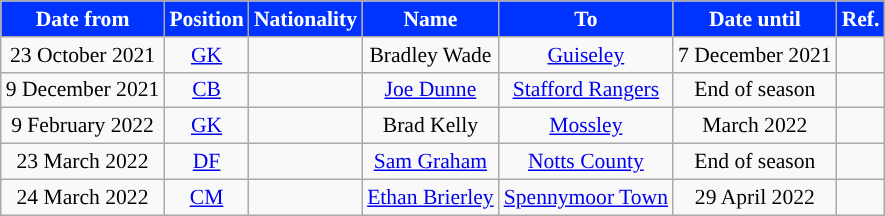<table class="wikitable"  style="text-align:center; font-size:90%; ">
<tr>
<th style="background:#03f;color:#fff;">Date from</th>
<th style="background:#03f;color:#fff;">Position</th>
<th style="background:#03f;color:#fff;">Nationality</th>
<th style="background:#03f;color:#fff;">Name</th>
<th style="background:#03f;color:#fff;">To</th>
<th style="background:#03f;color:#fff;">Date until</th>
<th style="background:#03f;color:#fff;">Ref.</th>
</tr>
<tr>
<td>23 October 2021</td>
<td><a href='#'>GK</a></td>
<td></td>
<td>Bradley Wade</td>
<td> <a href='#'>Guiseley</a></td>
<td>7 December 2021</td>
<td></td>
</tr>
<tr>
<td>9 December 2021</td>
<td><a href='#'>CB</a></td>
<td></td>
<td><a href='#'>Joe Dunne</a></td>
<td> <a href='#'>Stafford Rangers</a></td>
<td>End of season</td>
<td></td>
</tr>
<tr>
<td>9 February 2022</td>
<td><a href='#'>GK</a></td>
<td></td>
<td>Brad Kelly</td>
<td> <a href='#'>Mossley</a></td>
<td>March 2022</td>
<td></td>
</tr>
<tr>
<td>23 March 2022</td>
<td><a href='#'>DF</a></td>
<td></td>
<td><a href='#'>Sam Graham</a></td>
<td> <a href='#'>Notts County</a></td>
<td>End of season</td>
<td></td>
</tr>
<tr>
<td>24 March 2022</td>
<td><a href='#'>CM</a></td>
<td></td>
<td><a href='#'>Ethan Brierley</a></td>
<td> <a href='#'>Spennymoor Town</a></td>
<td>29 April 2022</td>
<td></td>
</tr>
</table>
